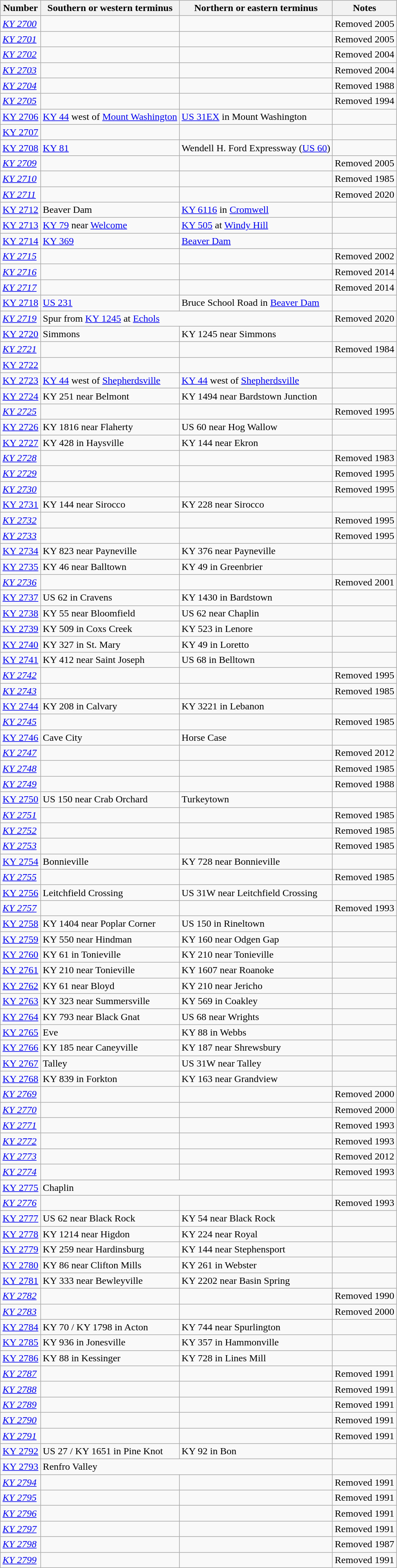<table class="wikitable sortable mw-collapsible">
<tr>
<th>Number</th>
<th>Southern or western terminus</th>
<th>Northern or eastern terminus</th>
<th>Notes</th>
</tr>
<tr>
<td><em> <a href='#'>KY 2700</a></em></td>
<td></td>
<td></td>
<td>Removed 2005</td>
</tr>
<tr>
<td><em> <a href='#'>KY 2701</a></em></td>
<td></td>
<td></td>
<td>Removed 2005</td>
</tr>
<tr>
<td><em> <a href='#'>KY 2702</a></em></td>
<td></td>
<td></td>
<td>Removed 2004</td>
</tr>
<tr>
<td><em> <a href='#'>KY 2703</a></em></td>
<td></td>
<td></td>
<td>Removed 2004</td>
</tr>
<tr>
<td><em> <a href='#'>KY 2704</a></em></td>
<td></td>
<td></td>
<td>Removed 1988</td>
</tr>
<tr>
<td><em> <a href='#'>KY 2705</a></em></td>
<td></td>
<td></td>
<td>Removed 1994</td>
</tr>
<tr>
<td> <a href='#'>KY 2706</a></td>
<td><a href='#'>KY 44</a> west of <a href='#'>Mount Washington</a></td>
<td><a href='#'>US 31EX</a> in Mount Washington</td>
<td></td>
</tr>
<tr>
<td> <a href='#'>KY 2707</a></td>
<td></td>
<td></td>
<td></td>
</tr>
<tr>
<td> <a href='#'>KY 2708</a></td>
<td><a href='#'>KY 81</a></td>
<td>Wendell H. Ford Expressway (<a href='#'>US 60</a>)</td>
<td></td>
</tr>
<tr>
<td><em> <a href='#'>KY 2709</a></em></td>
<td></td>
<td></td>
<td>Removed 2005</td>
</tr>
<tr>
<td><em> <a href='#'>KY 2710</a></em></td>
<td></td>
<td></td>
<td>Removed 1985</td>
</tr>
<tr>
<td><em> <a href='#'>KY 2711</a></em></td>
<td></td>
<td></td>
<td>Removed 2020</td>
</tr>
<tr>
<td> <a href='#'>KY 2712</a></td>
<td>Beaver Dam</td>
<td><a href='#'>KY 6116</a> in <a href='#'>Cromwell</a></td>
<td></td>
</tr>
<tr>
<td> <a href='#'>KY 2713</a></td>
<td><a href='#'>KY 79</a> near <a href='#'>Welcome</a></td>
<td><a href='#'>KY 505</a> at <a href='#'>Windy Hill</a></td>
<td></td>
</tr>
<tr>
<td> <a href='#'>KY 2714</a></td>
<td><a href='#'>KY 369</a></td>
<td><a href='#'>Beaver Dam</a></td>
<td></td>
</tr>
<tr>
<td><em> <a href='#'>KY 2715</a></em></td>
<td></td>
<td></td>
<td>Removed 2002</td>
</tr>
<tr>
<td><em> <a href='#'>KY 2716</a></em></td>
<td></td>
<td></td>
<td>Removed 2014</td>
</tr>
<tr>
<td><em> <a href='#'>KY 2717</a></em></td>
<td></td>
<td></td>
<td>Removed 2014</td>
</tr>
<tr>
<td> <a href='#'>KY 2718</a></td>
<td><a href='#'>US 231</a></td>
<td>Bruce School Road in <a href='#'>Beaver Dam</a></td>
<td></td>
</tr>
<tr>
<td><em> <a href='#'>KY 2719</a></em></td>
<td colspan="2">Spur from <a href='#'>KY 1245</a> at <a href='#'>Echols</a></td>
<td>Removed 2020</td>
</tr>
<tr>
<td> <a href='#'>KY 2720</a></td>
<td>Simmons</td>
<td>KY 1245 near Simmons</td>
<td></td>
</tr>
<tr>
<td><em> <a href='#'>KY 2721</a></em></td>
<td></td>
<td></td>
<td>Removed 1984</td>
</tr>
<tr>
<td> <a href='#'>KY 2722</a></td>
<td></td>
<td></td>
<td></td>
</tr>
<tr>
<td> <a href='#'>KY 2723</a></td>
<td><a href='#'>KY 44</a> west of <a href='#'>Shepherdsville</a></td>
<td><a href='#'>KY 44</a> west of <a href='#'>Shepherdsville</a></td>
<td></td>
</tr>
<tr>
<td> <a href='#'>KY 2724</a></td>
<td>KY 251 near Belmont</td>
<td>KY 1494 near Bardstown Junction</td>
<td></td>
</tr>
<tr>
<td><em> <a href='#'>KY 2725</a></em></td>
<td></td>
<td></td>
<td>Removed 1995</td>
</tr>
<tr>
<td> <a href='#'>KY 2726</a></td>
<td>KY 1816 near Flaherty</td>
<td>US 60 near Hog Wallow</td>
<td></td>
</tr>
<tr>
<td> <a href='#'>KY 2727</a></td>
<td>KY 428 in Haysville</td>
<td>KY 144 near Ekron</td>
<td></td>
</tr>
<tr>
<td><em> <a href='#'>KY 2728</a></em></td>
<td></td>
<td></td>
<td>Removed 1983</td>
</tr>
<tr>
<td><em> <a href='#'>KY 2729</a></em></td>
<td></td>
<td></td>
<td>Removed 1995</td>
</tr>
<tr>
<td><em> <a href='#'>KY 2730</a></em></td>
<td></td>
<td></td>
<td>Removed 1995</td>
</tr>
<tr>
<td> <a href='#'>KY 2731</a></td>
<td>KY 144 near Sirocco</td>
<td>KY 228 near Sirocco</td>
<td></td>
</tr>
<tr>
<td><em> <a href='#'>KY 2732</a></em></td>
<td></td>
<td></td>
<td>Removed 1995</td>
</tr>
<tr>
<td><em> <a href='#'>KY 2733</a></em></td>
<td></td>
<td></td>
<td>Removed 1995</td>
</tr>
<tr>
<td> <a href='#'>KY 2734</a></td>
<td>KY 823 near Payneville</td>
<td>KY 376 near Payneville</td>
<td></td>
</tr>
<tr>
<td> <a href='#'>KY 2735</a></td>
<td>KY 46 near Balltown</td>
<td>KY 49 in Greenbrier</td>
<td></td>
</tr>
<tr>
<td><em> <a href='#'>KY 2736</a></em></td>
<td></td>
<td></td>
<td>Removed 2001</td>
</tr>
<tr>
<td> <a href='#'>KY 2737</a></td>
<td>US 62 in Cravens</td>
<td>KY 1430 in Bardstown</td>
<td></td>
</tr>
<tr>
<td> <a href='#'>KY 2738</a></td>
<td>KY 55 near Bloomfield</td>
<td>US 62 near Chaplin</td>
<td></td>
</tr>
<tr>
<td> <a href='#'>KY 2739</a></td>
<td>KY 509 in Coxs Creek</td>
<td>KY 523 in Lenore</td>
<td></td>
</tr>
<tr>
<td> <a href='#'>KY 2740</a></td>
<td>KY 327 in St. Mary</td>
<td>KY 49 in Loretto</td>
<td></td>
</tr>
<tr>
<td> <a href='#'>KY 2741</a></td>
<td>KY 412 near Saint Joseph</td>
<td>US 68 in Belltown</td>
<td></td>
</tr>
<tr>
<td><em> <a href='#'>KY 2742</a></em></td>
<td></td>
<td></td>
<td>Removed 1995</td>
</tr>
<tr>
<td><em> <a href='#'>KY 2743</a></em></td>
<td></td>
<td></td>
<td>Removed 1985</td>
</tr>
<tr>
<td> <a href='#'>KY 2744</a></td>
<td>KY 208 in Calvary</td>
<td>KY 3221 in Lebanon</td>
<td></td>
</tr>
<tr>
<td><em> <a href='#'>KY 2745</a></em></td>
<td></td>
<td></td>
<td>Removed 1985</td>
</tr>
<tr>
<td> <a href='#'>KY 2746</a></td>
<td>Cave City</td>
<td>Horse Case</td>
<td></td>
</tr>
<tr>
<td><em> <a href='#'>KY 2747</a></em></td>
<td></td>
<td></td>
<td>Removed 2012</td>
</tr>
<tr>
<td><em> <a href='#'>KY 2748</a></em></td>
<td></td>
<td></td>
<td>Removed 1985</td>
</tr>
<tr>
<td><em> <a href='#'>KY 2749</a></em></td>
<td></td>
<td></td>
<td>Removed 1988</td>
</tr>
<tr>
<td> <a href='#'>KY 2750</a></td>
<td>US 150 near Crab Orchard</td>
<td>Turkeytown</td>
<td></td>
</tr>
<tr>
<td><em> <a href='#'>KY 2751</a></em></td>
<td></td>
<td></td>
<td>Removed 1985</td>
</tr>
<tr>
<td><em> <a href='#'>KY 2752</a></em></td>
<td></td>
<td></td>
<td>Removed 1985</td>
</tr>
<tr>
<td><em> <a href='#'>KY 2753</a></em></td>
<td></td>
<td></td>
<td>Removed 1985</td>
</tr>
<tr>
<td> <a href='#'>KY 2754</a></td>
<td>Bonnieville</td>
<td>KY 728 near Bonnieville</td>
<td></td>
</tr>
<tr>
<td><em> <a href='#'>KY 2755</a></em></td>
<td></td>
<td></td>
<td>Removed 1985</td>
</tr>
<tr>
<td> <a href='#'>KY 2756</a></td>
<td>Leitchfield Crossing</td>
<td>US 31W near Leitchfield Crossing</td>
<td></td>
</tr>
<tr>
<td><em> <a href='#'>KY 2757</a></em></td>
<td></td>
<td></td>
<td>Removed 1993</td>
</tr>
<tr>
<td> <a href='#'>KY 2758</a></td>
<td>KY 1404 near Poplar Corner</td>
<td>US 150 in Rineltown</td>
<td></td>
</tr>
<tr>
<td> <a href='#'>KY 2759</a></td>
<td>KY 550 near Hindman</td>
<td>KY 160 near Odgen Gap</td>
<td></td>
</tr>
<tr>
<td> <a href='#'>KY 2760</a></td>
<td>KY 61 in Tonieville</td>
<td>KY 210 near Tonieville</td>
<td></td>
</tr>
<tr>
<td> <a href='#'>KY 2761</a></td>
<td>KY 210 near Tonieville</td>
<td>KY 1607 near Roanoke</td>
<td></td>
</tr>
<tr>
<td> <a href='#'>KY 2762</a></td>
<td>KY 61 near Bloyd</td>
<td>KY 210 near Jericho</td>
<td></td>
</tr>
<tr>
<td> <a href='#'>KY 2763</a></td>
<td>KY 323 near Summersville</td>
<td>KY 569 in Coakley</td>
<td></td>
</tr>
<tr>
<td> <a href='#'>KY 2764</a></td>
<td>KY 793 near Black Gnat</td>
<td>US 68 near Wrights</td>
<td></td>
</tr>
<tr>
<td> <a href='#'>KY 2765</a></td>
<td>Eve</td>
<td>KY 88 in Webbs</td>
<td></td>
</tr>
<tr>
<td> <a href='#'>KY 2766</a></td>
<td>KY 185 near Caneyville</td>
<td>KY 187 near Shrewsbury</td>
<td></td>
</tr>
<tr>
<td> <a href='#'>KY 2767</a></td>
<td>Talley</td>
<td>US 31W near Talley</td>
<td></td>
</tr>
<tr>
<td> <a href='#'>KY 2768</a></td>
<td>KY 839 in Forkton</td>
<td>KY 163 near Grandview</td>
<td></td>
</tr>
<tr>
<td><em> <a href='#'>KY 2769</a></em></td>
<td></td>
<td></td>
<td>Removed 2000</td>
</tr>
<tr>
<td><em> <a href='#'>KY 2770</a></em></td>
<td></td>
<td></td>
<td>Removed 2000</td>
</tr>
<tr>
<td><em> <a href='#'>KY 2771</a></em></td>
<td></td>
<td></td>
<td>Removed 1993</td>
</tr>
<tr>
<td><em> <a href='#'>KY 2772</a></em></td>
<td></td>
<td></td>
<td>Removed 1993</td>
</tr>
<tr>
<td><em> <a href='#'>KY 2773</a></em></td>
<td></td>
<td></td>
<td>Removed 2012</td>
</tr>
<tr>
<td><em> <a href='#'>KY 2774</a></em></td>
<td></td>
<td></td>
<td>Removed 1993</td>
</tr>
<tr>
<td> <a href='#'>KY 2775</a></td>
<td colspan="2">Chaplin</td>
<td></td>
</tr>
<tr>
<td><em> <a href='#'>KY 2776</a></em></td>
<td></td>
<td></td>
<td>Removed 1993</td>
</tr>
<tr>
<td> <a href='#'>KY 2777</a></td>
<td>US 62 near Black Rock</td>
<td>KY 54 near Black Rock</td>
<td></td>
</tr>
<tr>
<td> <a href='#'>KY 2778</a></td>
<td>KY 1214 near Higdon</td>
<td>KY 224 near Royal</td>
<td></td>
</tr>
<tr>
<td> <a href='#'>KY 2779</a></td>
<td>KY 259 near Hardinsburg</td>
<td>KY 144 near Stephensport</td>
<td></td>
</tr>
<tr>
<td> <a href='#'>KY 2780</a></td>
<td>KY 86 near Clifton Mills</td>
<td>KY 261 in Webster</td>
<td></td>
</tr>
<tr>
<td> <a href='#'>KY 2781</a></td>
<td>KY 333 near Bewleyville</td>
<td>KY 2202 near Basin Spring</td>
<td></td>
</tr>
<tr>
<td><em> <a href='#'>KY 2782</a></em></td>
<td></td>
<td></td>
<td>Removed 1990</td>
</tr>
<tr>
<td><em> <a href='#'>KY 2783</a></em></td>
<td></td>
<td></td>
<td>Removed 2000</td>
</tr>
<tr>
<td> <a href='#'>KY 2784</a></td>
<td>KY 70 / KY 1798 in Acton</td>
<td>KY 744 near Spurlington</td>
<td></td>
</tr>
<tr>
<td> <a href='#'>KY 2785</a></td>
<td>KY 936 in Jonesville</td>
<td>KY 357 in Hammonville</td>
<td></td>
</tr>
<tr>
<td> <a href='#'>KY 2786</a></td>
<td>KY 88 in Kessinger</td>
<td>KY 728 in Lines Mill</td>
<td></td>
</tr>
<tr>
<td><em> <a href='#'>KY 2787</a></em></td>
<td></td>
<td></td>
<td>Removed 1991</td>
</tr>
<tr>
<td><em> <a href='#'>KY 2788</a></em></td>
<td></td>
<td></td>
<td>Removed 1991</td>
</tr>
<tr>
<td><em> <a href='#'>KY 2789</a></em></td>
<td></td>
<td></td>
<td>Removed 1991</td>
</tr>
<tr>
<td><em> <a href='#'>KY 2790</a></em></td>
<td></td>
<td></td>
<td>Removed 1991</td>
</tr>
<tr>
<td><em> <a href='#'>KY 2791</a></em></td>
<td></td>
<td></td>
<td>Removed 1991</td>
</tr>
<tr>
<td> <a href='#'>KY 2792</a></td>
<td>US 27 / KY 1651 in Pine Knot</td>
<td>KY 92 in Bon</td>
<td></td>
</tr>
<tr>
<td> <a href='#'>KY 2793</a></td>
<td colspan="2">Renfro Valley</td>
<td></td>
</tr>
<tr>
<td><em> <a href='#'>KY 2794</a></em></td>
<td></td>
<td></td>
<td>Removed 1991</td>
</tr>
<tr>
<td><em> <a href='#'>KY 2795</a></em></td>
<td></td>
<td></td>
<td>Removed 1991</td>
</tr>
<tr>
<td><em> <a href='#'>KY 2796</a></em></td>
<td></td>
<td></td>
<td>Removed 1991</td>
</tr>
<tr>
<td><em> <a href='#'>KY 2797</a></em></td>
<td></td>
<td></td>
<td>Removed 1991</td>
</tr>
<tr>
<td><em> <a href='#'>KY 2798</a></em></td>
<td></td>
<td></td>
<td>Removed 1987</td>
</tr>
<tr>
<td><em> <a href='#'>KY 2799</a></em></td>
<td></td>
<td></td>
<td>Removed 1991</td>
</tr>
</table>
